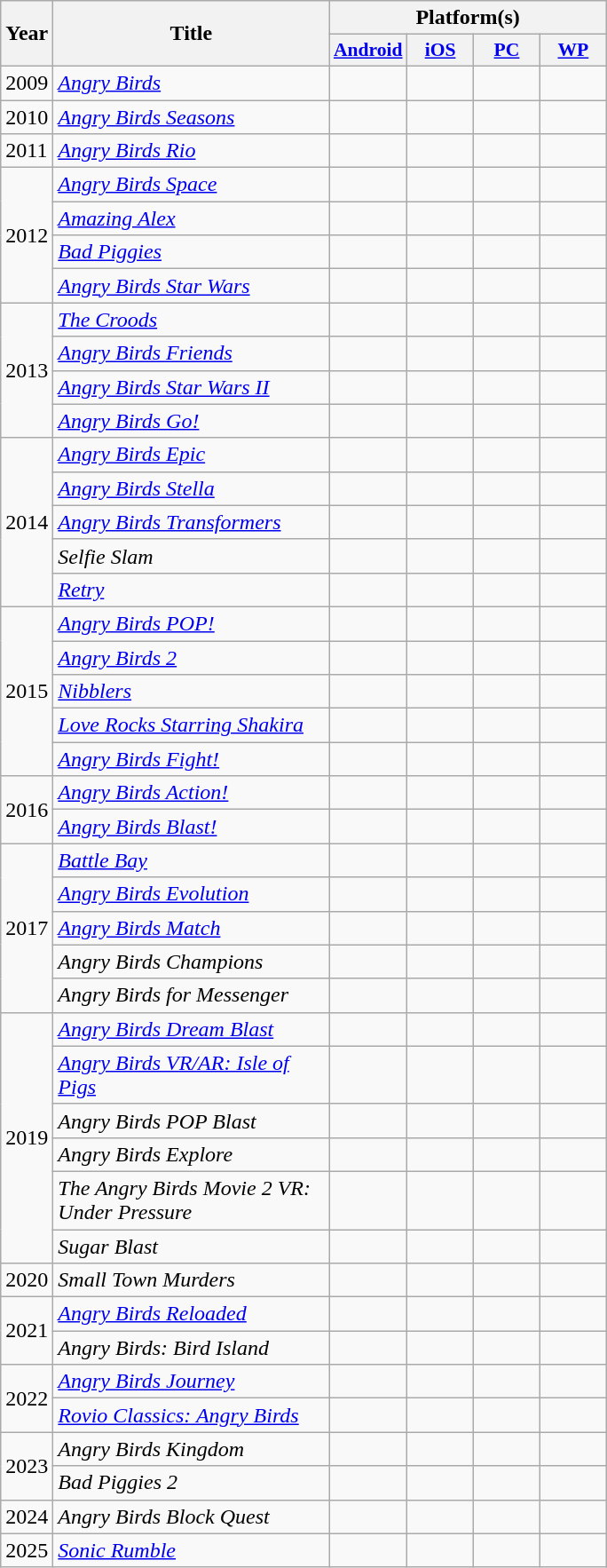<table class="wikitable sortable">
<tr>
<th rowspan="2">Year</th>
<th width=200px rowspan="2">Title</th>
<th colspan="4">Platform(s)</th>
</tr>
<tr>
<th style="width:3em; font-size:90%"><a href='#'>Android</a></th>
<th style="width:3em; font-size:90%"><a href='#'>iOS</a></th>
<th style="width:3em; font-size:90%"><a href='#'>PC</a></th>
<th style="width:3em; font-size:90%"><a href='#'>WP</a></th>
</tr>
<tr>
<td>2009</td>
<td><em><a href='#'>Angry Birds</a></em></td>
<td></td>
<td></td>
<td></td>
<td></td>
</tr>
<tr>
<td>2010</td>
<td><em><a href='#'>Angry Birds Seasons</a></em></td>
<td></td>
<td></td>
<td></td>
<td></td>
</tr>
<tr>
<td>2011</td>
<td><em><a href='#'>Angry Birds Rio</a></em></td>
<td></td>
<td></td>
<td></td>
<td></td>
</tr>
<tr>
<td rowspan="4">2012</td>
<td><em><a href='#'>Angry Birds Space</a></em></td>
<td></td>
<td></td>
<td></td>
<td></td>
</tr>
<tr>
<td><em><a href='#'>Amazing Alex</a></em></td>
<td></td>
<td></td>
<td></td>
<td></td>
</tr>
<tr>
<td><em><a href='#'>Bad Piggies</a></em></td>
<td></td>
<td></td>
<td></td>
<td></td>
</tr>
<tr>
<td><em><a href='#'>Angry Birds Star Wars</a></em></td>
<td></td>
<td></td>
<td></td>
<td></td>
</tr>
<tr>
<td rowspan="4">2013</td>
<td><em><a href='#'>The Croods</a></em></td>
<td></td>
<td></td>
<td></td>
<td></td>
</tr>
<tr>
<td><em><a href='#'>Angry Birds Friends</a></em></td>
<td></td>
<td></td>
<td></td>
<td></td>
</tr>
<tr>
<td><em><a href='#'>Angry Birds Star Wars II</a></em></td>
<td></td>
<td></td>
<td></td>
<td></td>
</tr>
<tr>
<td><em><a href='#'>Angry Birds Go!</a></em></td>
<td></td>
<td></td>
<td></td>
<td></td>
</tr>
<tr>
<td rowspan="5">2014</td>
<td><em><a href='#'>Angry Birds Epic</a></em></td>
<td></td>
<td></td>
<td></td>
<td></td>
</tr>
<tr>
<td><em><a href='#'>Angry Birds Stella</a></em></td>
<td></td>
<td></td>
<td></td>
<td></td>
</tr>
<tr>
<td><em><a href='#'>Angry Birds Transformers</a></em></td>
<td></td>
<td></td>
<td></td>
<td></td>
</tr>
<tr>
<td><em>Selfie Slam</em></td>
<td></td>
<td></td>
<td></td>
<td></td>
</tr>
<tr>
<td><em><a href='#'>Retry</a></em></td>
<td></td>
<td></td>
<td></td>
<td></td>
</tr>
<tr>
<td rowspan="5">2015</td>
<td><em><a href='#'>Angry Birds POP!</a></em></td>
<td></td>
<td></td>
<td></td>
<td></td>
</tr>
<tr>
<td><em><a href='#'>Angry Birds 2</a></em></td>
<td></td>
<td></td>
<td></td>
<td></td>
</tr>
<tr>
<td><em><a href='#'>Nibblers</a></em></td>
<td></td>
<td></td>
<td></td>
<td></td>
</tr>
<tr>
<td><em><a href='#'>Love Rocks Starring Shakira</a></em></td>
<td></td>
<td></td>
<td></td>
<td></td>
</tr>
<tr>
<td><em><a href='#'>Angry Birds Fight!</a></em></td>
<td></td>
<td></td>
<td></td>
<td></td>
</tr>
<tr>
<td rowspan="2">2016</td>
<td><em><a href='#'>Angry Birds Action!</a></em></td>
<td></td>
<td></td>
<td></td>
<td></td>
</tr>
<tr>
<td><em><a href='#'>Angry Birds Blast!</a></em></td>
<td></td>
<td></td>
<td></td>
<td></td>
</tr>
<tr>
<td rowspan="5">2017</td>
<td><em><a href='#'>Battle Bay</a></em></td>
<td></td>
<td></td>
<td></td>
<td></td>
</tr>
<tr>
<td><em><a href='#'>Angry Birds Evolution</a></em></td>
<td></td>
<td></td>
<td></td>
<td></td>
</tr>
<tr>
<td><em><a href='#'>Angry Birds Match</a></em></td>
<td></td>
<td></td>
<td></td>
<td></td>
</tr>
<tr>
<td><em>Angry Birds Champions</em></td>
<td></td>
<td></td>
<td></td>
<td></td>
</tr>
<tr>
<td><em>Angry Birds for Messenger</em></td>
<td></td>
<td></td>
<td></td>
<td></td>
</tr>
<tr>
<td rowspan="6">2019</td>
<td><em><a href='#'>Angry Birds Dream Blast</a></em></td>
<td></td>
<td></td>
<td></td>
<td></td>
</tr>
<tr>
<td><em><a href='#'>Angry Birds VR/AR: Isle of Pigs</a></em></td>
<td></td>
<td></td>
<td></td>
<td></td>
</tr>
<tr>
<td><em>Angry Birds POP Blast</em></td>
<td></td>
<td></td>
<td></td>
<td></td>
</tr>
<tr>
<td><em>Angry Birds Explore</em></td>
<td></td>
<td></td>
<td></td>
<td></td>
</tr>
<tr>
<td><em>The Angry Birds Movie 2 VR: Under Pressure</em></td>
<td></td>
<td></td>
<td></td>
<td></td>
</tr>
<tr>
<td><em>Sugar Blast</em></td>
<td></td>
<td></td>
<td></td>
<td></td>
</tr>
<tr>
<td>2020</td>
<td><em>Small Town Murders</em></td>
<td></td>
<td></td>
<td></td>
<td></td>
</tr>
<tr>
<td rowspan="2">2021</td>
<td><em><a href='#'>Angry Birds Reloaded</a></em></td>
<td></td>
<td></td>
<td></td>
<td></td>
</tr>
<tr>
<td><em>Angry Birds: Bird Island</em></td>
<td></td>
<td></td>
<td></td>
<td></td>
</tr>
<tr>
<td rowspan="2">2022</td>
<td><em><a href='#'>Angry Birds Journey</a></em></td>
<td></td>
<td></td>
<td></td>
<td></td>
</tr>
<tr>
<td><em><a href='#'>Rovio Classics: Angry Birds</a></em></td>
<td></td>
<td></td>
<td></td>
<td></td>
</tr>
<tr>
<td rowspan="2">2023</td>
<td><em>Angry Birds Kingdom</em></td>
<td></td>
<td></td>
<td></td>
<td></td>
</tr>
<tr>
<td><em>Bad Piggies 2</em></td>
<td></td>
<td></td>
<td></td>
<td></td>
</tr>
<tr>
<td>2024</td>
<td><em>Angry Birds Block Quest</em></td>
<td></td>
<td></td>
<td></td>
<td></td>
</tr>
<tr>
<td>2025</td>
<td><em><a href='#'>Sonic Rumble</a></em></td>
<td></td>
<td></td>
<td></td>
<td></td>
</tr>
</table>
